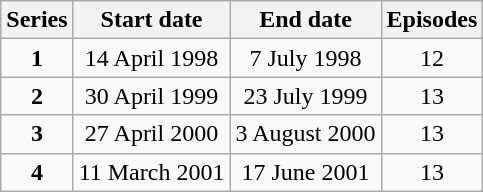<table class="wikitable" style="text-align:center;">
<tr>
<th>Series</th>
<th>Start date</th>
<th>End date</th>
<th>Episodes</th>
</tr>
<tr>
<td><strong>1</strong></td>
<td>14 April 1998</td>
<td>7 July 1998</td>
<td>12</td>
</tr>
<tr>
<td><strong>2</strong></td>
<td>30 April 1999</td>
<td>23 July 1999</td>
<td>13</td>
</tr>
<tr>
<td><strong>3</strong></td>
<td>27 April 2000</td>
<td>3 August 2000</td>
<td>13</td>
</tr>
<tr>
<td><strong>4</strong></td>
<td>11 March 2001</td>
<td>17 June 2001</td>
<td>13</td>
</tr>
</table>
